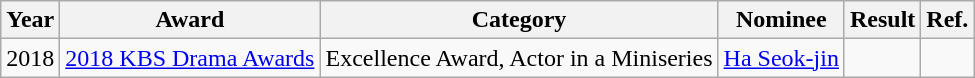<table class="wikitable">
<tr>
<th>Year</th>
<th>Award</th>
<th>Category</th>
<th>Nominee</th>
<th>Result</th>
<th>Ref.</th>
</tr>
<tr>
<td>2018</td>
<td><a href='#'>2018 KBS Drama Awards</a></td>
<td>Excellence Award, Actor in a Miniseries</td>
<td><a href='#'>Ha Seok-jin</a></td>
<td></td>
<td></td>
</tr>
</table>
